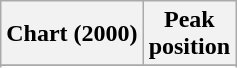<table class="wikitable sortable">
<tr>
<th align="left">Chart (2000)</th>
<th align="center">Peak<br>position</th>
</tr>
<tr>
</tr>
<tr>
</tr>
<tr>
</tr>
</table>
